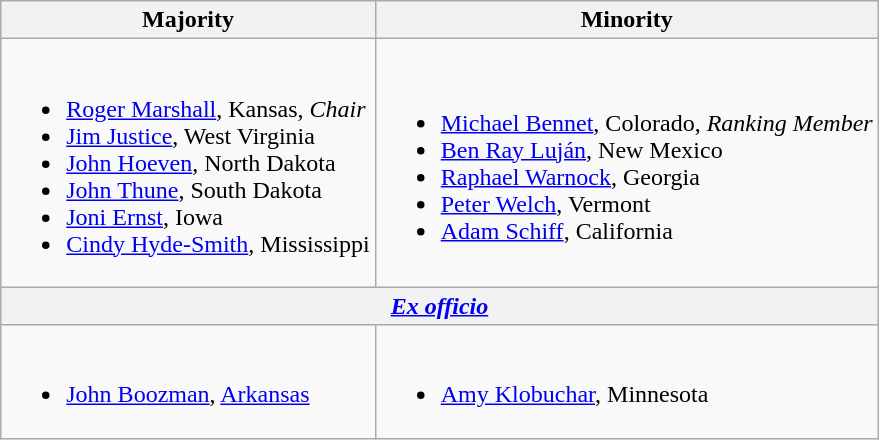<table class=wikitable>
<tr>
<th>Majority</th>
<th>Minority</th>
</tr>
<tr>
<td><br><ul><li><a href='#'>Roger Marshall</a>, Kansas, <em>Chair</em></li><li><a href='#'>Jim Justice</a>, West Virginia</li><li><a href='#'>John Hoeven</a>, North Dakota</li><li><a href='#'>John Thune</a>, South Dakota</li><li><a href='#'>Joni Ernst</a>, Iowa</li><li><a href='#'>Cindy Hyde-Smith</a>, Mississippi</li></ul></td>
<td><br><ul><li><a href='#'>Michael Bennet</a>, Colorado, <em>Ranking Member</em></li><li><a href='#'>Ben Ray Luján</a>, New Mexico</li><li><a href='#'>Raphael Warnock</a>, Georgia</li><li><a href='#'>Peter Welch</a>, Vermont</li><li><a href='#'>Adam Schiff</a>, California</li></ul></td>
</tr>
<tr>
<th colspan=2><em><a href='#'>Ex officio</a></em></th>
</tr>
<tr>
<td><br><ul><li><a href='#'>John Boozman</a>, <a href='#'>Arkansas</a></li></ul></td>
<td><br><ul><li><a href='#'>Amy Klobuchar</a>, Minnesota</li></ul></td>
</tr>
</table>
